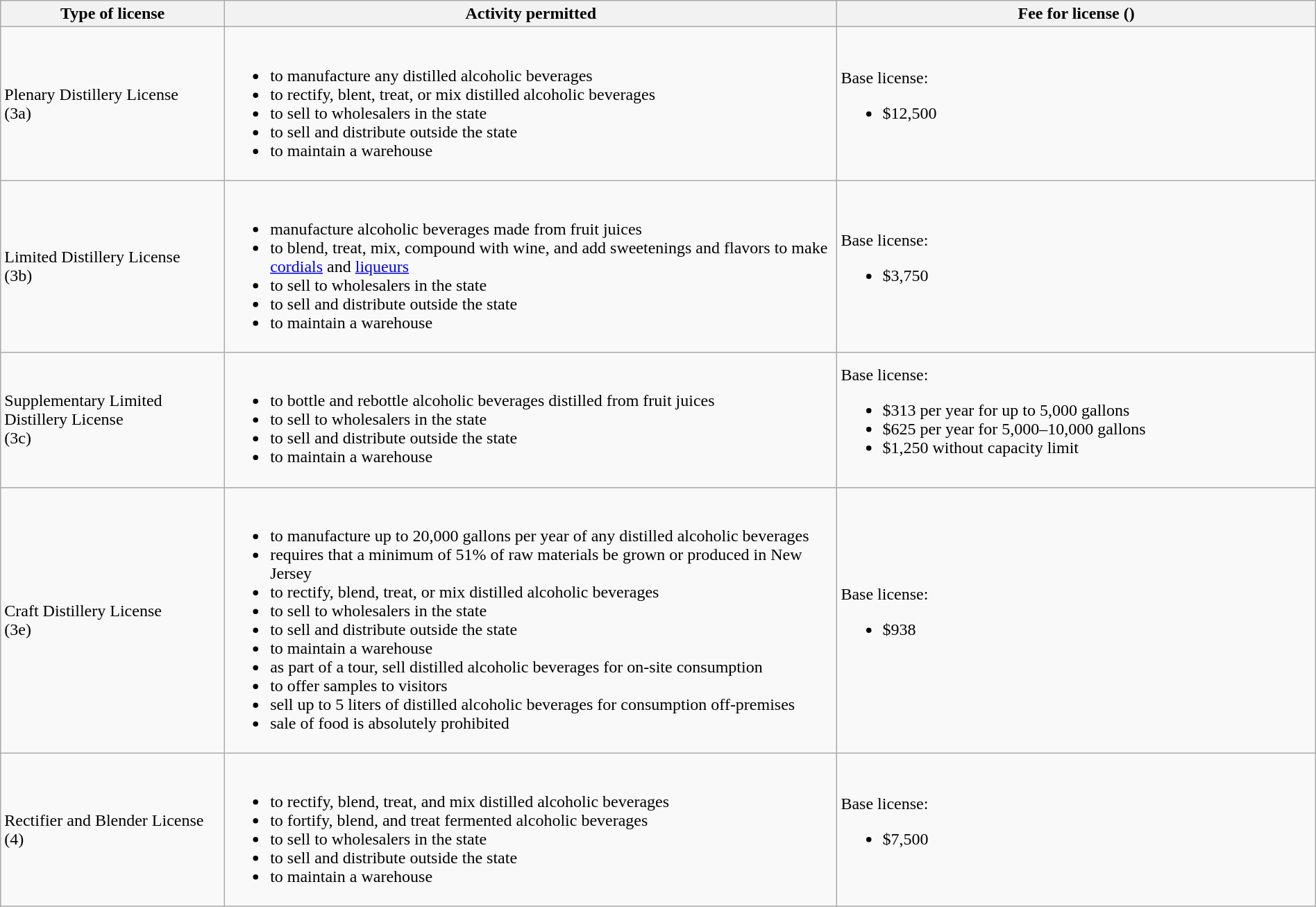<table class="wikitable mw-collapsible" style="width:100%">
<tr>
<th width="160">Type of license</th>
<th width="450">Activity permitted</th>
<th width="350">Fee for license ()</th>
</tr>
<tr>
<td>Plenary Distillery License<br>(3a)</td>
<td><br><ul><li>to manufacture any distilled alcoholic beverages</li><li>to rectify, blent, treat, or mix distilled alcoholic beverages</li><li>to sell to wholesalers in the state</li><li>to sell and distribute outside the state</li><li>to maintain a warehouse</li></ul></td>
<td>Base license:<br><ul><li>$12,500</li></ul></td>
</tr>
<tr>
<td>Limited Distillery License<br>(3b)</td>
<td><br><ul><li>manufacture alcoholic beverages made from fruit juices</li><li>to blend, treat, mix, compound with wine, and add sweetenings and flavors to make <a href='#'>cordials</a> and <a href='#'>liqueurs</a></li><li>to sell to wholesalers in the state</li><li>to sell and distribute outside the state</li><li>to maintain a warehouse</li></ul></td>
<td>Base license:<br><ul><li>$3,750</li></ul></td>
</tr>
<tr>
<td>Supplementary Limited Distillery License<br>(3c)</td>
<td><br><ul><li>to bottle and rebottle alcoholic beverages distilled from fruit juices</li><li>to sell to wholesalers in the state</li><li>to sell and distribute outside the state</li><li>to maintain a warehouse</li></ul></td>
<td>Base license:<br><ul><li>$313 per year for up to 5,000 gallons</li><li>$625 per year for 5,000–10,000 gallons</li><li>$1,250 without capacity limit</li></ul></td>
</tr>
<tr>
<td>Craft Distillery License<br>(3e)</td>
<td><br><ul><li>to manufacture up to 20,000 gallons per year of any distilled alcoholic beverages</li><li>requires that a minimum of 51% of raw materials be grown or produced in New Jersey</li><li>to rectify, blend, treat, or mix distilled alcoholic beverages</li><li>to sell to wholesalers in the state</li><li>to sell and distribute outside the state</li><li>to maintain a warehouse</li><li>as part of a tour, sell distilled alcoholic beverages for on-site consumption</li><li>to offer samples to visitors</li><li>sell up to 5 liters of distilled alcoholic beverages for consumption off-premises</li><li>sale of food is absolutely prohibited</li></ul></td>
<td>Base license:<br><ul><li>$938</li></ul></td>
</tr>
<tr>
<td>Rectifier and Blender License<br>(4)</td>
<td><br><ul><li>to rectify, blend, treat, and mix distilled alcoholic beverages</li><li>to fortify, blend, and treat fermented alcoholic beverages</li><li>to sell to wholesalers in the state</li><li>to sell and distribute outside the state</li><li>to maintain a warehouse</li></ul></td>
<td>Base license:<br><ul><li>$7,500</li></ul></td>
</tr>
</table>
